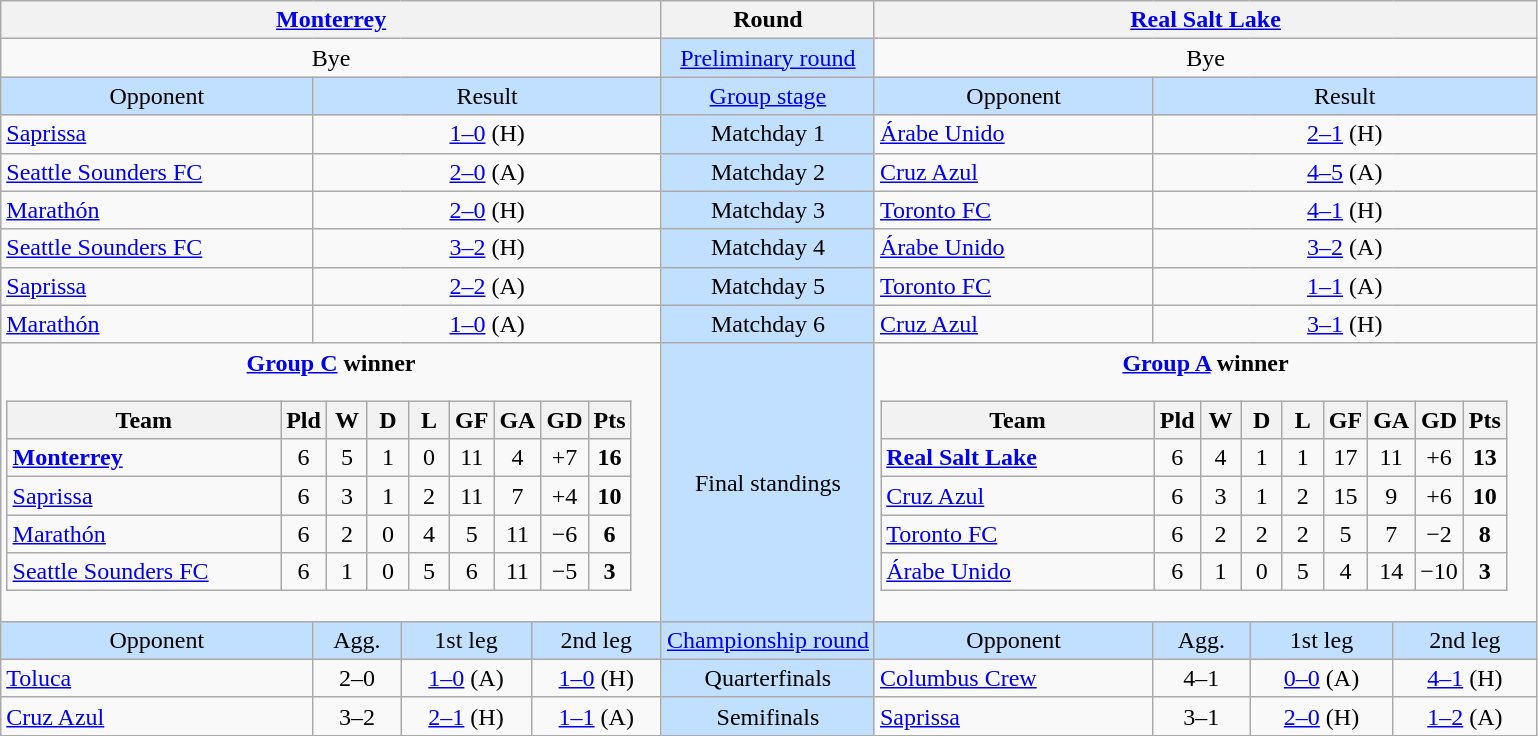<table class="wikitable" style="text-align: center;">
<tr>
<th colspan=4> <a href='#'>Monterrey</a></th>
<th>Round</th>
<th colspan=4> <a href='#'>Real Salt Lake</a></th>
</tr>
<tr>
<td colspan=4>Bye</td>
<td bgcolor=#c1e0ff><a href='#'>Preliminary round</a></td>
<td colspan=4>Bye</td>
</tr>
<tr bgcolor=#c1e0ff>
<td>Opponent</td>
<td colspan=3>Result</td>
<td><a href='#'>Group stage</a></td>
<td>Opponent</td>
<td colspan=3>Result</td>
</tr>
<tr>
<td align=left> <a href='#'>Saprissa</a></td>
<td colspan=3><a href='#'>1–0</a> (H)</td>
<td bgcolor=#c1e0ff>Matchday 1</td>
<td align=left> <a href='#'>Árabe Unido</a></td>
<td colspan=3><a href='#'>2–1</a> (H)</td>
</tr>
<tr>
<td align=left> <a href='#'>Seattle Sounders FC</a></td>
<td colspan=3><a href='#'>2–0</a> (A)</td>
<td bgcolor=#c1e0ff>Matchday 2</td>
<td align=left> <a href='#'>Cruz Azul</a></td>
<td colspan=3><a href='#'>4–5</a> (A)</td>
</tr>
<tr>
<td align=left> <a href='#'>Marathón</a></td>
<td colspan=3><a href='#'>2–0</a> (H)</td>
<td bgcolor=#c1e0ff>Matchday 3</td>
<td align=left> <a href='#'>Toronto FC</a></td>
<td colspan=3><a href='#'>4–1</a> (H)</td>
</tr>
<tr>
<td align=left> <a href='#'>Seattle Sounders FC</a></td>
<td colspan=3><a href='#'>3–2</a> (H)</td>
<td bgcolor=#c1e0ff>Matchday 4</td>
<td align=left> <a href='#'>Árabe Unido</a></td>
<td colspan=3><a href='#'>3–2</a> (A)</td>
</tr>
<tr>
<td align=left> <a href='#'>Saprissa</a></td>
<td colspan=3><a href='#'>2–2</a> (A)</td>
<td bgcolor=#c1e0ff>Matchday 5</td>
<td align=left> <a href='#'>Toronto FC</a></td>
<td colspan=3><a href='#'>1–1</a> (A)</td>
</tr>
<tr>
<td align=left> <a href='#'>Marathón</a></td>
<td colspan=3><a href='#'>1–0</a> (A)</td>
<td bgcolor=#c1e0ff>Matchday 6</td>
<td align=left> <a href='#'>Cruz Azul</a></td>
<td colspan=3><a href='#'>3–1</a> (H)</td>
</tr>
<tr>
<td colspan=4 align=center valign=top><strong><a href='#'>Group C</a> winner</strong><br><table class="wikitable" style="text-align: center;">
<tr>
<th width="175">Team</th>
<th width="20">Pld</th>
<th width="20">W</th>
<th width="20">D</th>
<th width="20">L</th>
<th width="20">GF</th>
<th width="20">GA</th>
<th width="20">GD</th>
<th width="20">Pts</th>
</tr>
<tr>
<td align=left> <strong><a href='#'>Monterrey</a></strong></td>
<td>6</td>
<td>5</td>
<td>1</td>
<td>0</td>
<td>11</td>
<td>4</td>
<td>+7</td>
<td><strong>16</strong></td>
</tr>
<tr>
<td align=left> <a href='#'>Saprissa</a></td>
<td>6</td>
<td>3</td>
<td>1</td>
<td>2</td>
<td>11</td>
<td>7</td>
<td>+4</td>
<td><strong>10</strong></td>
</tr>
<tr>
<td align=left> <a href='#'>Marathón</a></td>
<td>6</td>
<td>2</td>
<td>0</td>
<td>4</td>
<td>5</td>
<td>11</td>
<td>−6</td>
<td><strong>6</strong></td>
</tr>
<tr>
<td align=left> <a href='#'>Seattle Sounders FC</a></td>
<td>6</td>
<td>1</td>
<td>0</td>
<td>5</td>
<td>6</td>
<td>11</td>
<td>−5</td>
<td><strong>3</strong></td>
</tr>
</table>
</td>
<td bgcolor=#c1e0ff>Final standings</td>
<td colspan=4 align=center valign=top><strong><a href='#'>Group A</a> winner</strong><br><table class="wikitable" style="text-align: center;">
<tr>
<th width="175">Team</th>
<th width="20">Pld</th>
<th width="20">W</th>
<th width="20">D</th>
<th width="20">L</th>
<th width="20">GF</th>
<th width="20">GA</th>
<th width="20">GD</th>
<th width="20">Pts</th>
</tr>
<tr>
<td align=left> <strong><a href='#'>Real Salt Lake</a></strong></td>
<td>6</td>
<td>4</td>
<td>1</td>
<td>1</td>
<td>17</td>
<td>11</td>
<td>+6</td>
<td><strong>13</strong></td>
</tr>
<tr>
<td align=left> <a href='#'>Cruz Azul</a></td>
<td>6</td>
<td>3</td>
<td>1</td>
<td>2</td>
<td>15</td>
<td>9</td>
<td>+6</td>
<td><strong>10</strong></td>
</tr>
<tr>
<td align=left> <a href='#'>Toronto FC</a></td>
<td>6</td>
<td>2</td>
<td>2</td>
<td>2</td>
<td>5</td>
<td>7</td>
<td>−2</td>
<td><strong>8</strong></td>
</tr>
<tr>
<td align=left> <a href='#'>Árabe Unido</a></td>
<td>6</td>
<td>1</td>
<td>0</td>
<td>5</td>
<td>4</td>
<td>14</td>
<td>−10</td>
<td><strong>3</strong></td>
</tr>
</table>
</td>
</tr>
<tr bgcolor=#c1e0ff>
<td>Opponent</td>
<td>Agg.</td>
<td>1st leg</td>
<td>2nd leg</td>
<td><a href='#'>Championship round</a></td>
<td>Opponent</td>
<td>Agg.</td>
<td>1st leg</td>
<td>2nd leg</td>
</tr>
<tr>
<td align=left> <a href='#'>Toluca</a></td>
<td>2–0</td>
<td><a href='#'>1–0</a> (A)</td>
<td><a href='#'>1–0</a> (H)</td>
<td bgcolor=#c1e0ff>Quarterfinals</td>
<td align=left> <a href='#'>Columbus Crew</a></td>
<td>4–1</td>
<td><a href='#'>0–0</a> (A)</td>
<td><a href='#'>4–1</a> (H)</td>
</tr>
<tr>
<td align=left> <a href='#'>Cruz Azul</a></td>
<td>3–2</td>
<td><a href='#'>2–1</a> (H)</td>
<td><a href='#'>1–1</a> (A)</td>
<td bgcolor=#c1e0ff>Semifinals</td>
<td align=left> <a href='#'>Saprissa</a></td>
<td>3–1</td>
<td><a href='#'>2–0</a> (H)</td>
<td><a href='#'>1–2</a> (A)</td>
</tr>
</table>
